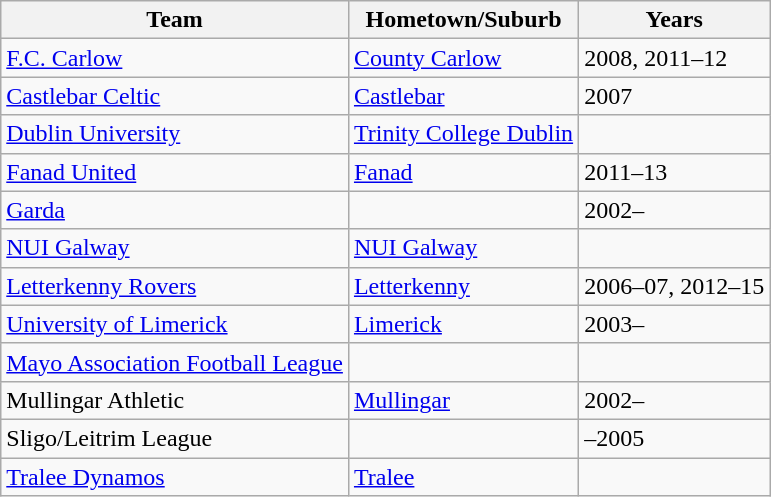<table class="wikitable sortable">
<tr>
<th>Team</th>
<th>Hometown/Suburb</th>
<th>Years</th>
</tr>
<tr>
<td><a href='#'>F.C. Carlow</a></td>
<td><a href='#'>County Carlow</a></td>
<td>2008, 2011–12</td>
</tr>
<tr>
<td><a href='#'>Castlebar Celtic</a></td>
<td><a href='#'>Castlebar</a></td>
<td>2007</td>
</tr>
<tr>
<td><a href='#'>Dublin University</a></td>
<td><a href='#'>Trinity College Dublin</a></td>
<td></td>
</tr>
<tr>
<td><a href='#'>Fanad United</a></td>
<td><a href='#'>Fanad</a></td>
<td>2011–13</td>
</tr>
<tr>
<td><a href='#'>Garda</a></td>
<td></td>
<td>2002–</td>
</tr>
<tr>
<td><a href='#'>NUI Galway</a></td>
<td><a href='#'>NUI Galway</a></td>
<td></td>
</tr>
<tr>
<td><a href='#'>Letterkenny Rovers</a></td>
<td><a href='#'>Letterkenny</a></td>
<td>2006–07, 2012–15</td>
</tr>
<tr>
<td><a href='#'>University of Limerick</a></td>
<td><a href='#'>Limerick </a></td>
<td>2003–</td>
</tr>
<tr>
<td><a href='#'>Mayo Association Football League</a></td>
<td></td>
<td></td>
</tr>
<tr>
<td>Mullingar Athletic </td>
<td><a href='#'>Mullingar</a></td>
<td>2002–</td>
</tr>
<tr>
<td>Sligo/Leitrim League </td>
<td></td>
<td>–2005</td>
</tr>
<tr>
<td><a href='#'>Tralee Dynamos</a></td>
<td><a href='#'>Tralee</a></td>
<td></td>
</tr>
</table>
